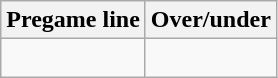<table class="wikitable">
<tr align="center">
<th style=>Pregame line</th>
<th style=>Over/under</th>
</tr>
<tr align="center">
<td> </td>
<td> </td>
</tr>
</table>
